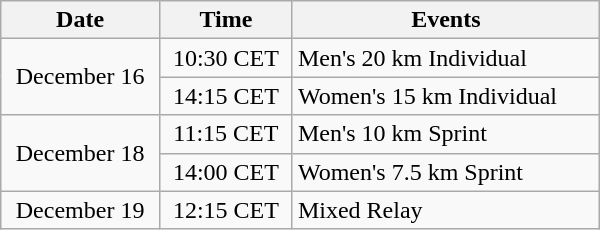<table class="wikitable" style="text-align: center" width="400">
<tr>
<th>Date</th>
<th>Time</th>
<th>Events</th>
</tr>
<tr>
<td rowspan=2>December 16</td>
<td>10:30 CET</td>
<td style="text-align: left">Men's 20 km Individual</td>
</tr>
<tr>
<td>14:15 CET</td>
<td style="text-align: left">Women's 15 km Individual</td>
</tr>
<tr>
<td rowspan=2>December 18</td>
<td>11:15 CET</td>
<td style="text-align: left">Men's 10 km Sprint</td>
</tr>
<tr>
<td>14:00 CET</td>
<td style="text-align: left">Women's 7.5 km Sprint</td>
</tr>
<tr>
<td>December 19</td>
<td>12:15 CET</td>
<td style="text-align: left">Mixed Relay</td>
</tr>
</table>
